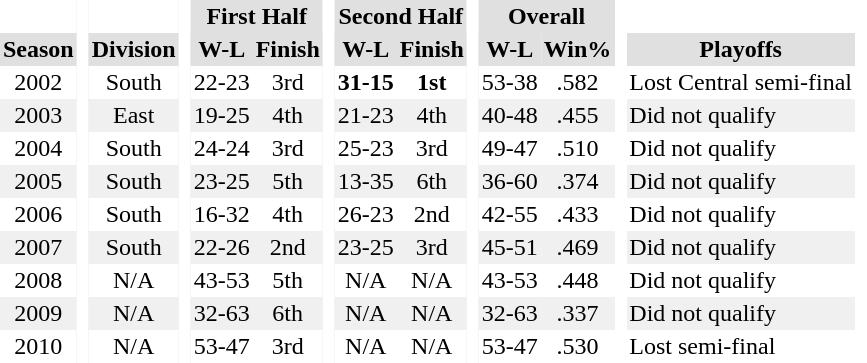<table BORDER="0" CELLPADDING="2" CELLSPACING="0" style="text-align:center">
<tr bgcolor="#e0e0e0">
<th bgcolor="#ffffff"> </th>
<th rowspan=99 bgcolor="#ffffff"> </th>
<th bgcolor="#ffffff"> </th>
<th rowspan=99 bgcolor="#ffffff"> </th>
<th colspan=2>First Half</th>
<th rowspan=99 bgcolor="#ffffff"> </th>
<th colspan=2>Second Half</th>
<th rowspan=99 bgcolor="#ffffff"> </th>
<th colspan=2>Overall</th>
<th rowspan=99 bgcolor="#ffffff"> </th>
<th bgcolor="#ffffff"> </th>
<th rowspan=99 bgcolor="#ffffff"> </th>
</tr>
<tr bgcolor="#e0e0e0">
<th>Season</th>
<th>Division</th>
<th>W-L</th>
<th>Finish</th>
<th>W-L</th>
<th>Finish</th>
<th>W-L</th>
<th>Win%</th>
<th>Playoffs</th>
</tr>
<tr>
<td>2002</td>
<td>South</td>
<td>22-23</td>
<td>3rd</td>
<td><strong>31-15</strong></td>
<td><strong>1st</strong></td>
<td>53-38</td>
<td>.582</td>
<td ALIGN=left>Lost Central semi-final</td>
</tr>
<tr bgcolor="#f0f0f0">
<td>2003</td>
<td>East</td>
<td>19-25</td>
<td>4th</td>
<td>21-23</td>
<td>4th</td>
<td>40-48</td>
<td>.455</td>
<td ALIGN=left>Did not qualify</td>
</tr>
<tr>
<td>2004</td>
<td>South</td>
<td>24-24</td>
<td>3rd</td>
<td>25-23</td>
<td>3rd</td>
<td>49-47</td>
<td>.510</td>
<td ALIGN=left>Did not qualify</td>
</tr>
<tr bgcolor="#f0f0f0">
<td>2005</td>
<td>South</td>
<td>23-25</td>
<td>5th</td>
<td>13-35</td>
<td>6th</td>
<td>36-60</td>
<td>.374</td>
<td ALIGN=left>Did not qualify</td>
</tr>
<tr>
<td>2006</td>
<td>South</td>
<td>16-32</td>
<td>4th</td>
<td>26-23</td>
<td>2nd</td>
<td>42-55</td>
<td>.433</td>
<td ALIGN=left>Did not qualify</td>
</tr>
<tr bgcolor="#f0f0f0">
<td>2007</td>
<td>South</td>
<td>22-26</td>
<td>2nd</td>
<td>23-25</td>
<td>3rd</td>
<td>45-51</td>
<td>.469</td>
<td ALIGN=left>Did not qualify</td>
</tr>
<tr>
<td>2008</td>
<td>N/A</td>
<td>43-53</td>
<td>5th</td>
<td>N/A</td>
<td>N/A</td>
<td>43-53</td>
<td>.448</td>
<td ALIGN=left>Did not qualify</td>
</tr>
<tr bgcolor="#f0f0f0">
<td>2009</td>
<td>N/A</td>
<td>32-63</td>
<td>6th</td>
<td>N/A</td>
<td>N/A</td>
<td>32-63</td>
<td>.337</td>
<td ALIGN=left>Did not qualify</td>
</tr>
<tr>
<td>2010</td>
<td>N/A</td>
<td>53-47</td>
<td>3rd</td>
<td>N/A</td>
<td>N/A</td>
<td>53-47</td>
<td>.530</td>
<td ALIGN=left>Lost semi-final</td>
</tr>
</table>
